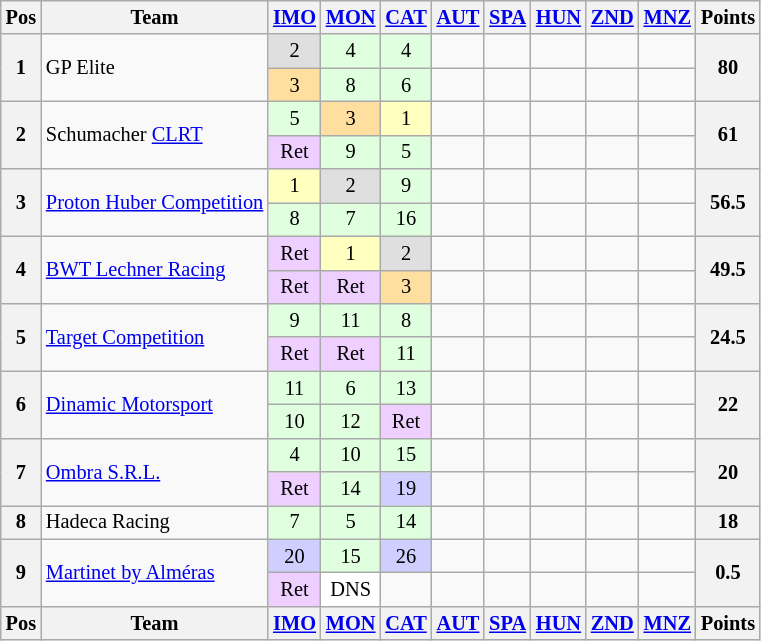<table class="wikitable" style="font-size:85%; text-align:center">
<tr>
<th valign="middle">Pos</th>
<th valign="middle">Team</th>
<th><a href='#'>IMO</a><br></th>
<th><a href='#'>MON</a><br></th>
<th><a href='#'>CAT</a><br></th>
<th><a href='#'>AUT</a><br></th>
<th><a href='#'>SPA</a><br></th>
<th><a href='#'>HUN</a><br></th>
<th><a href='#'>ZND</a><br></th>
<th><a href='#'>MNZ</a><br></th>
<th valign="middle">Points</th>
</tr>
<tr>
<th rowspan="2">1</th>
<td rowspan="2" align="left"> GP Elite</td>
<td style="background:#DFDFDF;">2</td>
<td style="background:#DFFFDF;">4</td>
<td style="background:#DFFFDF;">4</td>
<td style="background:#;"></td>
<td style="background:#;"></td>
<td style="background:#;"></td>
<td style="background:#;"></td>
<td style="background:#;"></td>
<th rowspan="2">80</th>
</tr>
<tr>
<td style="background:#FFDF9F;">3</td>
<td style="background:#DFFFDF;">8</td>
<td style="background:#DFFFDF;">6</td>
<td style="background:#;"></td>
<td style="background:#;"></td>
<td style="background:#;"></td>
<td style="background:#;"></td>
<td style="background:#;"></td>
</tr>
<tr>
<th rowspan="2">2</th>
<td rowspan="2" align="left"> Schumacher <a href='#'>CLRT</a></td>
<td style="background:#DFFFDF;">5</td>
<td style="background:#FFDF9F;">3</td>
<td style="background:#FFFFBF;">1</td>
<td></td>
<td></td>
<td></td>
<td></td>
<td></td>
<th rowspan="2">61</th>
</tr>
<tr>
<td style="background:#EFCFFF">Ret</td>
<td style="background:#DFFFDF;">9</td>
<td style="background:#DFFFDF;">5</td>
<td></td>
<td></td>
<td></td>
<td></td>
<td></td>
</tr>
<tr>
<th rowspan="2">3</th>
<td rowspan="2" align="left"> <a href='#'>Proton Huber Competition</a></td>
<td style="background:#FFFFBF;">1</td>
<td style="background:#DFDFDF;">2</td>
<td style="background:#DFFFDF;">9</td>
<td style="background:#;"></td>
<td style="background:#;"></td>
<td style="background:#;"></td>
<td style="background:#;"></td>
<td style="background:#;"></td>
<th rowspan="2">56.5</th>
</tr>
<tr>
<td style="background:#DFFFDF;">8</td>
<td style="background:#DFFFDF;">7</td>
<td style="background:#DFFFDF;">16</td>
<td style="background:#;"></td>
<td style="background:#;"></td>
<td style="background:#;"></td>
<td style="background:#;"></td>
<td style="background:#;"></td>
</tr>
<tr>
<th rowspan="2">4</th>
<td rowspan="2" align="left"> <a href='#'>BWT Lechner Racing</a></td>
<td align="center" style="background:#EFCFFF">Ret</td>
<td style="background:#FFFFBF;">1</td>
<td style="background:#DFDFDF;">2</td>
<td style="background:#;"></td>
<td style="background:#;"></td>
<td style="background:#;"></td>
<td style="background:#;"></td>
<td style="background:#;"></td>
<th rowspan="2">49.5</th>
</tr>
<tr>
<td style="background:#EFCFFF;">Ret</td>
<td align="center" style="background:#EFCFFF">Ret</td>
<td style="background:#FFDF9F;">3</td>
<td style="background:#;"></td>
<td style="background:#;"></td>
<td style="background:#;"></td>
<td style="background:#;"></td>
<td style="background:#;"></td>
</tr>
<tr>
<th rowspan="2">5</th>
<td rowspan="2" align="left"> <a href='#'>Target Competition</a></td>
<td style="background:#DFFFDF;">9</td>
<td style="background:#DFFFDF;">11</td>
<td style="background:#DFFFDF;">8</td>
<td></td>
<td></td>
<td></td>
<td></td>
<td></td>
<th rowspan="2">24.5</th>
</tr>
<tr>
<td align="center" style="background:#EFCFFF">Ret</td>
<td align="center" style="background:#EFCFFF">Ret</td>
<td style="background:#DFFFDF;">11</td>
<td style="background:#;"></td>
<td style="background:#;"></td>
<td style="background:#;"></td>
<td style="background:#;"></td>
<td style="background:#;"></td>
</tr>
<tr>
<th rowspan="2">6</th>
<td rowspan="2" align="left"> <a href='#'>Dinamic Motorsport</a></td>
<td style="background:#DFFFDF;">11</td>
<td style="background:#DFFFDF;">6</td>
<td style="background:#DFFFDF;">13</td>
<td></td>
<td></td>
<td></td>
<td></td>
<td></td>
<th rowspan="2">22</th>
</tr>
<tr>
<td style="background:#DFFFDF;">10</td>
<td style="background:#DFFFDF;">12</td>
<td align="center" style="background:#EFCFFF">Ret</td>
<td></td>
<td></td>
<td></td>
<td></td>
<td></td>
</tr>
<tr>
<th rowspan="2">7</th>
<td rowspan="2" align="left"> <a href='#'>Ombra S.R.L.</a></td>
<td style="background:#DFFFDF;">4</td>
<td style="background:#DFFFDF;">10</td>
<td style="background:#DFFFDF;">15</td>
<td style="background:#;"></td>
<td style="background:#;"></td>
<td style="background:#;"></td>
<td style="background:#;"></td>
<td style="background:#;"></td>
<th rowspan="2">20</th>
</tr>
<tr>
<td align="center" style="background:#EFCFFF">Ret</td>
<td style="background:#DFFFDF;">14</td>
<td style="background:#CFCFFF" align="center">19</td>
<td style="background:#;"></td>
<td style="background:#;"></td>
<td style="background:#;"></td>
<td style="background:#;"></td>
<td style="background:#;"></td>
</tr>
<tr>
<th>8</th>
<td align="left"> Hadeca Racing</td>
<td style="background:#DFFFDF;">7</td>
<td style="background:#DFFFDF;">5</td>
<td style="background:#DFFFDF;">14</td>
<td style="background:#;"></td>
<td style="background:#;"></td>
<td style="background:#;"></td>
<td style="background:#;"></td>
<td style="background:#;"></td>
<th>18</th>
</tr>
<tr>
<th rowspan="2">9</th>
<td rowspan="2" align="left"> <a href='#'>Martinet by Alméras</a></td>
<td style="background:#CFCFFF;">20</td>
<td style="background:#DFFFDF;">15</td>
<td style="background:#CFCFFF" align="center">26</td>
<td style="background:#;"></td>
<td style="background:#;"></td>
<td style="background:#;"></td>
<td style="background:#;"></td>
<td style="background:#;"></td>
<th rowspan="2">0.5</th>
</tr>
<tr>
<td align="center" style="background:#EFCFFF">Ret</td>
<td style="background:#FFFFFF;">DNS</td>
<td style="background:#;"></td>
<td style="background:#;"></td>
<td style="background:#;"></td>
<td style="background:#;"></td>
<td style="background:#;"></td>
<td style="background:#;"></td>
</tr>
<tr>
<th>Pos</th>
<th>Team</th>
<th><a href='#'>IMO</a><br></th>
<th><a href='#'>MON</a><br></th>
<th><a href='#'>CAT</a><br></th>
<th><a href='#'>AUT</a><br></th>
<th><a href='#'>SPA</a><br></th>
<th><a href='#'>HUN</a><br></th>
<th><a href='#'>ZND</a><br></th>
<th><a href='#'>MNZ</a><br></th>
<th>Points</th>
</tr>
</table>
